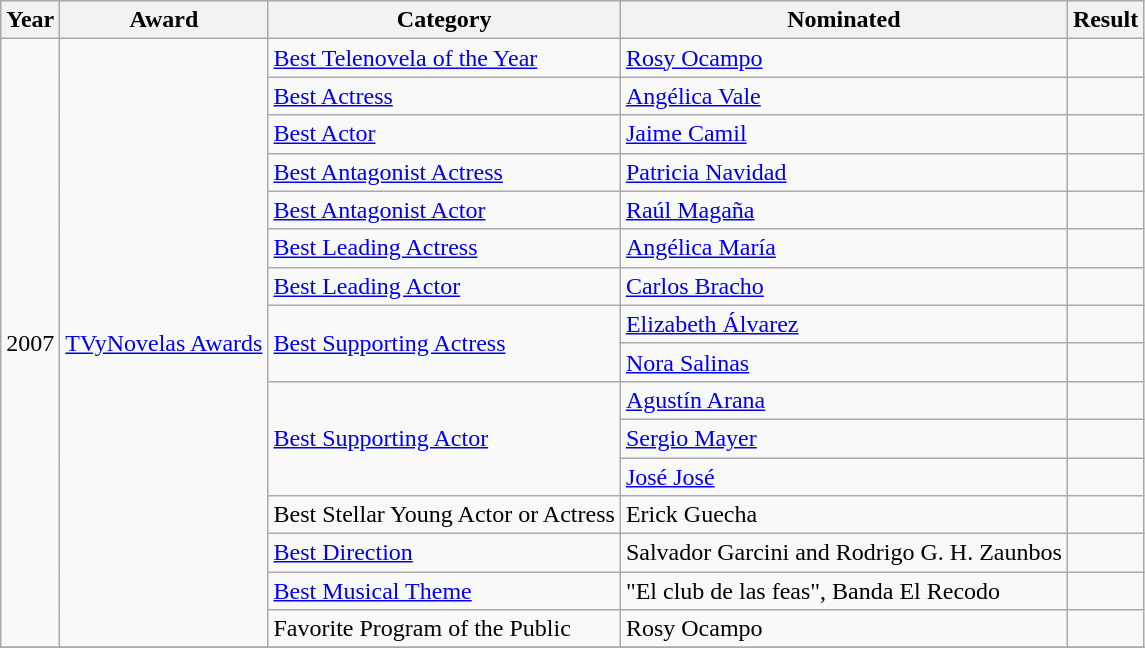<table class="wikitable plainrowheaders">
<tr>
<th scope="col">Year</th>
<th scope="col">Award</th>
<th scope="col">Category</th>
<th scope="col">Nominated</th>
<th scope="col">Result</th>
</tr>
<tr>
<td rowspan="16">2007</td>
<td rowspan="16"><a href='#'>TVyNovelas Awards</a></td>
<td><a href='#'>Best Telenovela of the Year</a></td>
<td><a href='#'>Rosy Ocampo</a></td>
<td></td>
</tr>
<tr>
<td><a href='#'>Best Actress</a></td>
<td><a href='#'>Angélica Vale</a></td>
<td></td>
</tr>
<tr>
<td><a href='#'>Best Actor</a></td>
<td><a href='#'>Jaime Camil</a></td>
<td></td>
</tr>
<tr>
<td><a href='#'>Best Antagonist Actress</a></td>
<td><a href='#'>Patricia Navidad</a></td>
<td></td>
</tr>
<tr>
<td><a href='#'>Best Antagonist Actor</a></td>
<td><a href='#'>Raúl Magaña</a></td>
<td></td>
</tr>
<tr>
<td><a href='#'>Best Leading Actress</a></td>
<td><a href='#'>Angélica María</a></td>
<td></td>
</tr>
<tr>
<td><a href='#'>Best Leading Actor</a></td>
<td><a href='#'>Carlos Bracho</a></td>
<td></td>
</tr>
<tr>
<td rowspan="2"><a href='#'>Best Supporting Actress</a></td>
<td><a href='#'>Elizabeth Álvarez</a></td>
<td></td>
</tr>
<tr>
<td><a href='#'>Nora Salinas</a></td>
<td></td>
</tr>
<tr>
<td rowspan="3"><a href='#'>Best Supporting Actor</a></td>
<td><a href='#'>Agustín Arana</a></td>
<td></td>
</tr>
<tr>
<td><a href='#'>Sergio Mayer</a></td>
<td></td>
</tr>
<tr>
<td><a href='#'>José José</a></td>
<td></td>
</tr>
<tr>
<td>Best Stellar Young Actor or Actress</td>
<td>Erick Guecha</td>
<td></td>
</tr>
<tr>
<td><a href='#'>Best Direction</a></td>
<td>Salvador Garcini and Rodrigo G. H. Zaunbos</td>
<td></td>
</tr>
<tr>
<td><a href='#'>Best Musical Theme</a></td>
<td>"El club de las feas", Banda El Recodo</td>
<td></td>
</tr>
<tr>
<td>Favorite Program of the Public</td>
<td>Rosy Ocampo</td>
<td></td>
</tr>
<tr>
</tr>
</table>
